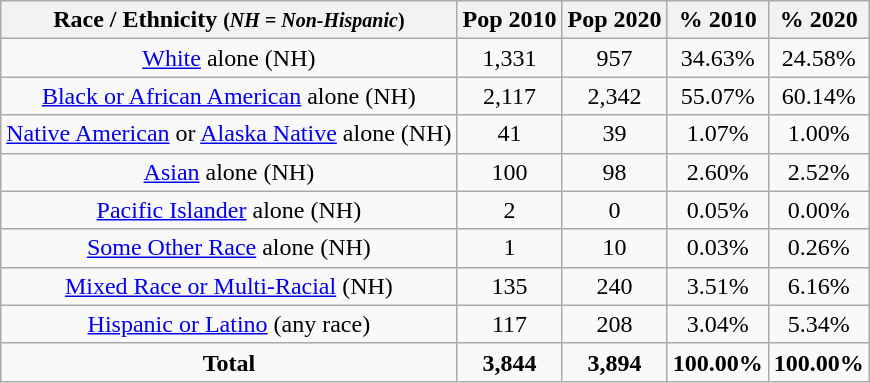<table class="wikitable" style="text-align:center;">
<tr>
<th>Race / Ethnicity <small>(<em>NH = Non-Hispanic</em>)</small></th>
<th>Pop 2010</th>
<th>Pop 2020</th>
<th>% 2010</th>
<th>% 2020</th>
</tr>
<tr>
<td><a href='#'>White</a> alone (NH)</td>
<td>1,331</td>
<td>957</td>
<td>34.63%</td>
<td>24.58%</td>
</tr>
<tr>
<td><a href='#'>Black or African American</a> alone (NH)</td>
<td>2,117</td>
<td>2,342</td>
<td>55.07%</td>
<td>60.14%</td>
</tr>
<tr>
<td><a href='#'>Native American</a> or <a href='#'>Alaska Native</a> alone (NH)</td>
<td>41</td>
<td>39</td>
<td>1.07%</td>
<td>1.00%</td>
</tr>
<tr>
<td><a href='#'>Asian</a> alone (NH)</td>
<td>100</td>
<td>98</td>
<td>2.60%</td>
<td>2.52%</td>
</tr>
<tr>
<td><a href='#'>Pacific Islander</a> alone (NH)</td>
<td>2</td>
<td>0</td>
<td>0.05%</td>
<td>0.00%</td>
</tr>
<tr>
<td><a href='#'>Some Other Race</a> alone (NH)</td>
<td>1</td>
<td>10</td>
<td>0.03%</td>
<td>0.26%</td>
</tr>
<tr>
<td><a href='#'>Mixed Race or Multi-Racial</a> (NH)</td>
<td>135</td>
<td>240</td>
<td>3.51%</td>
<td>6.16%</td>
</tr>
<tr>
<td><a href='#'>Hispanic or Latino</a> (any race)</td>
<td>117</td>
<td>208</td>
<td>3.04%</td>
<td>5.34%</td>
</tr>
<tr>
<td><strong>Total</strong></td>
<td><strong>3,844</strong></td>
<td><strong>3,894</strong></td>
<td><strong>100.00%</strong></td>
<td><strong>100.00%</strong></td>
</tr>
</table>
